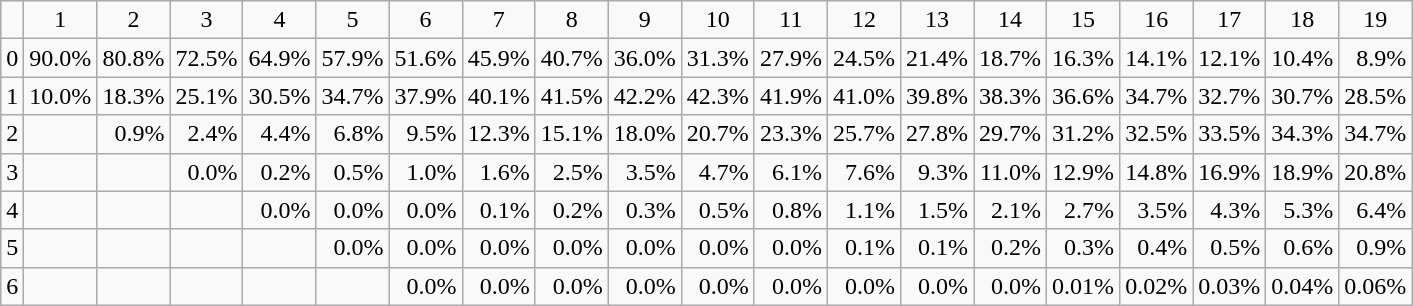<table class="wikitable" style="text-align:right">
<tr>
<td></td>
<td align="center">1</td>
<td align="center">2</td>
<td align="center">3</td>
<td align="center">4</td>
<td align="center">5</td>
<td align="center">6</td>
<td align="center">7</td>
<td align="center">8</td>
<td align="center">9</td>
<td align="center">10</td>
<td align="center">11</td>
<td align="center">12</td>
<td align="center">13</td>
<td align="center">14</td>
<td align="center">15</td>
<td align="center">16</td>
<td align="center">17</td>
<td align="center">18</td>
<td align="center">19</td>
</tr>
<tr>
<td>0</td>
<td>90.0%</td>
<td>80.8%</td>
<td>72.5%</td>
<td>64.9%</td>
<td>57.9%</td>
<td>51.6%</td>
<td>45.9%</td>
<td>40.7%</td>
<td>36.0%</td>
<td>31.3%</td>
<td>27.9%</td>
<td>24.5%</td>
<td>21.4%</td>
<td>18.7%</td>
<td>16.3%</td>
<td>14.1%</td>
<td>12.1%</td>
<td>10.4%</td>
<td>8.9%</td>
</tr>
<tr>
<td>1</td>
<td>10.0%</td>
<td>18.3%</td>
<td>25.1%</td>
<td>30.5%</td>
<td>34.7%</td>
<td>37.9%</td>
<td>40.1%</td>
<td>41.5%</td>
<td>42.2%</td>
<td>42.3%</td>
<td>41.9%</td>
<td>41.0%</td>
<td>39.8%</td>
<td>38.3%</td>
<td>36.6%</td>
<td>34.7%</td>
<td>32.7%</td>
<td>30.7%</td>
<td>28.5%</td>
</tr>
<tr>
<td>2</td>
<td></td>
<td>0.9%</td>
<td>2.4%</td>
<td>4.4%</td>
<td>6.8%</td>
<td>9.5%</td>
<td>12.3%</td>
<td>15.1%</td>
<td>18.0%</td>
<td>20.7%</td>
<td>23.3%</td>
<td>25.7%</td>
<td>27.8%</td>
<td>29.7%</td>
<td>31.2%</td>
<td>32.5%</td>
<td>33.5%</td>
<td>34.3%</td>
<td>34.7%</td>
</tr>
<tr>
<td>3</td>
<td></td>
<td></td>
<td>0.0%</td>
<td>0.2%</td>
<td>0.5%</td>
<td>1.0%</td>
<td>1.6%</td>
<td>2.5%</td>
<td>3.5%</td>
<td>4.7%</td>
<td>6.1%</td>
<td>7.6%</td>
<td>9.3%</td>
<td>11.0%</td>
<td>12.9%</td>
<td>14.8%</td>
<td>16.9%</td>
<td>18.9%</td>
<td>20.8%</td>
</tr>
<tr>
<td>4</td>
<td></td>
<td></td>
<td></td>
<td>0.0%</td>
<td>0.0%</td>
<td>0.0%</td>
<td>0.1%</td>
<td>0.2%</td>
<td>0.3%</td>
<td>0.5%</td>
<td>0.8%</td>
<td>1.1%</td>
<td>1.5%</td>
<td>2.1%</td>
<td>2.7%</td>
<td>3.5%</td>
<td>4.3%</td>
<td>5.3%</td>
<td>6.4%</td>
</tr>
<tr>
<td>5</td>
<td></td>
<td></td>
<td></td>
<td></td>
<td>0.0%</td>
<td>0.0%</td>
<td>0.0%</td>
<td>0.0%</td>
<td>0.0%</td>
<td>0.0%</td>
<td>0.0%</td>
<td>0.1%</td>
<td>0.1%</td>
<td>0.2%</td>
<td>0.3%</td>
<td>0.4%</td>
<td>0.5%</td>
<td>0.6%</td>
<td>0.9%</td>
</tr>
<tr>
<td>6</td>
<td></td>
<td></td>
<td></td>
<td></td>
<td></td>
<td>0.0%</td>
<td>0.0%</td>
<td>0.0%</td>
<td>0.0%</td>
<td>0.0%</td>
<td>0.0%</td>
<td>0.0%</td>
<td>0.0%</td>
<td>0.0%</td>
<td>0.01%</td>
<td>0.02%</td>
<td>0.03%</td>
<td>0.04%</td>
<td>0.06%</td>
</tr>
</table>
